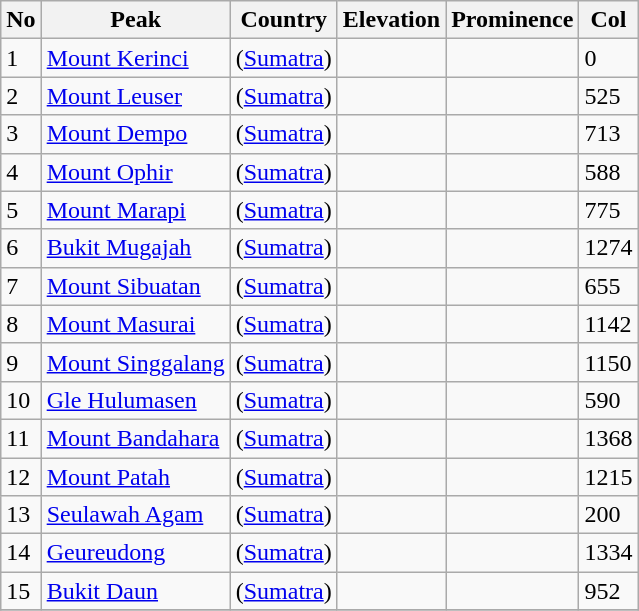<table class="wikitable sortable">
<tr>
<th>No</th>
<th>Peak</th>
<th>Country</th>
<th>Elevation</th>
<th>Prominence</th>
<th>Col</th>
</tr>
<tr>
<td>1</td>
<td><a href='#'>Mount Kerinci</a></td>
<td> (<a href='#'>Sumatra</a>)</td>
<td></td>
<td></td>
<td>0</td>
</tr>
<tr>
<td>2</td>
<td><a href='#'>Mount Leuser</a></td>
<td> (<a href='#'>Sumatra</a>)</td>
<td></td>
<td></td>
<td>525</td>
</tr>
<tr>
<td>3</td>
<td><a href='#'>Mount Dempo</a></td>
<td> (<a href='#'>Sumatra</a>)</td>
<td></td>
<td></td>
<td>713</td>
</tr>
<tr>
<td>4</td>
<td><a href='#'>Mount Ophir</a></td>
<td> (<a href='#'>Sumatra</a>)</td>
<td></td>
<td></td>
<td>588</td>
</tr>
<tr>
<td>5</td>
<td><a href='#'>Mount Marapi</a></td>
<td> (<a href='#'>Sumatra</a>)</td>
<td></td>
<td></td>
<td>775</td>
</tr>
<tr>
<td>6</td>
<td><a href='#'>Bukit Mugajah</a></td>
<td> (<a href='#'>Sumatra</a>)</td>
<td></td>
<td></td>
<td>1274</td>
</tr>
<tr>
<td>7</td>
<td><a href='#'>Mount Sibuatan</a></td>
<td> (<a href='#'>Sumatra</a>)</td>
<td></td>
<td></td>
<td>655</td>
</tr>
<tr>
<td>8</td>
<td><a href='#'>Mount Masurai</a></td>
<td> (<a href='#'>Sumatra</a>)</td>
<td></td>
<td></td>
<td>1142</td>
</tr>
<tr>
<td>9</td>
<td><a href='#'>Mount Singgalang</a></td>
<td> (<a href='#'>Sumatra</a>)</td>
<td></td>
<td></td>
<td>1150</td>
</tr>
<tr>
<td>10</td>
<td><a href='#'>Gle Hulumasen</a></td>
<td> (<a href='#'>Sumatra</a>)</td>
<td></td>
<td></td>
<td>590</td>
</tr>
<tr>
<td>11</td>
<td><a href='#'>Mount Bandahara</a></td>
<td> (<a href='#'>Sumatra</a>)</td>
<td></td>
<td></td>
<td>1368</td>
</tr>
<tr>
<td>12</td>
<td><a href='#'>Mount Patah</a></td>
<td> (<a href='#'>Sumatra</a>)</td>
<td></td>
<td></td>
<td>1215</td>
</tr>
<tr>
<td>13</td>
<td><a href='#'>Seulawah Agam</a></td>
<td> (<a href='#'>Sumatra</a>)</td>
<td></td>
<td></td>
<td>200</td>
</tr>
<tr>
<td>14</td>
<td><a href='#'>Geureudong</a></td>
<td> (<a href='#'>Sumatra</a>)</td>
<td></td>
<td></td>
<td>1334</td>
</tr>
<tr>
<td>15</td>
<td><a href='#'>Bukit Daun</a></td>
<td> (<a href='#'>Sumatra</a>)</td>
<td></td>
<td></td>
<td>952</td>
</tr>
<tr>
</tr>
</table>
